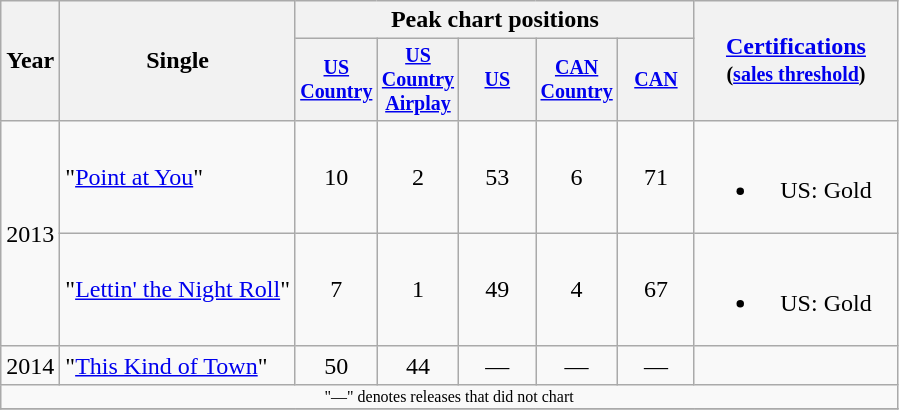<table class="wikitable" style="text-align:center;">
<tr>
<th rowspan="2">Year</th>
<th rowspan="2">Single</th>
<th colspan="5">Peak chart positions</th>
<th scope="col" rowspan="2" style="width:8em;"><a href='#'>Certifications</a><br><small>(<a href='#'>sales threshold</a>)</small></th>
</tr>
<tr style="font-size:smaller;">
<th width="45"><a href='#'>US Country</a><br></th>
<th width="45"><a href='#'>US Country Airplay</a><br></th>
<th width="45"><a href='#'>US</a><br></th>
<th width="45"><a href='#'>CAN Country</a><br></th>
<th width="45"><a href='#'>CAN</a><br></th>
</tr>
<tr>
<td rowspan="2">2013</td>
<td align="left">"<a href='#'>Point at You</a>"</td>
<td>10</td>
<td>2</td>
<td>53</td>
<td>6</td>
<td>71</td>
<td><br><ul><li>US: Gold</li></ul></td>
</tr>
<tr>
<td align="left">"<a href='#'>Lettin' the Night Roll</a>"</td>
<td>7</td>
<td>1</td>
<td>49</td>
<td>4</td>
<td>67</td>
<td><br><ul><li>US: Gold</li></ul></td>
</tr>
<tr>
<td>2014</td>
<td align="left">"<a href='#'>This Kind of Town</a>"</td>
<td>50</td>
<td>44</td>
<td>—</td>
<td>—</td>
<td>—</td>
<td></td>
</tr>
<tr>
<td colspan="8" style="font-size:8pt">"—" denotes releases that did not chart</td>
</tr>
<tr>
</tr>
</table>
